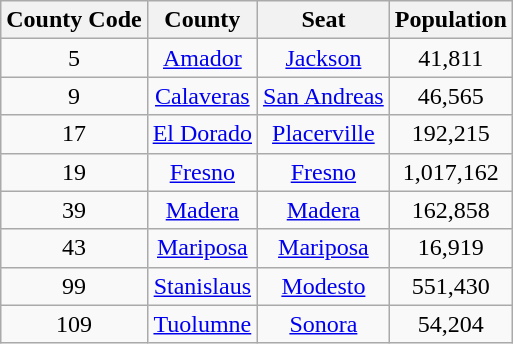<table class="wikitable sortable" style="text-align:center;">
<tr>
<th> County Code</th>
<th>County</th>
<th>Seat</th>
<th>Population</th>
</tr>
<tr>
<td>5</td>
<td><a href='#'>Amador</a></td>
<td><a href='#'>Jackson</a></td>
<td>41,811</td>
</tr>
<tr>
<td>9</td>
<td><a href='#'>Calaveras</a></td>
<td><a href='#'>San Andreas</a></td>
<td>46,565</td>
</tr>
<tr>
<td>17</td>
<td><a href='#'>El Dorado</a></td>
<td><a href='#'>Placerville</a></td>
<td>192,215</td>
</tr>
<tr>
<td>19</td>
<td><a href='#'>Fresno</a></td>
<td><a href='#'>Fresno</a></td>
<td>1,017,162</td>
</tr>
<tr>
<td>39</td>
<td><a href='#'>Madera</a></td>
<td><a href='#'>Madera</a></td>
<td>162,858</td>
</tr>
<tr>
<td>43</td>
<td><a href='#'>Mariposa</a></td>
<td><a href='#'>Mariposa</a></td>
<td>16,919</td>
</tr>
<tr>
<td>99</td>
<td><a href='#'>Stanislaus</a></td>
<td><a href='#'>Modesto</a></td>
<td>551,430</td>
</tr>
<tr>
<td>109</td>
<td><a href='#'>Tuolumne</a></td>
<td><a href='#'>Sonora</a></td>
<td>54,204</td>
</tr>
</table>
